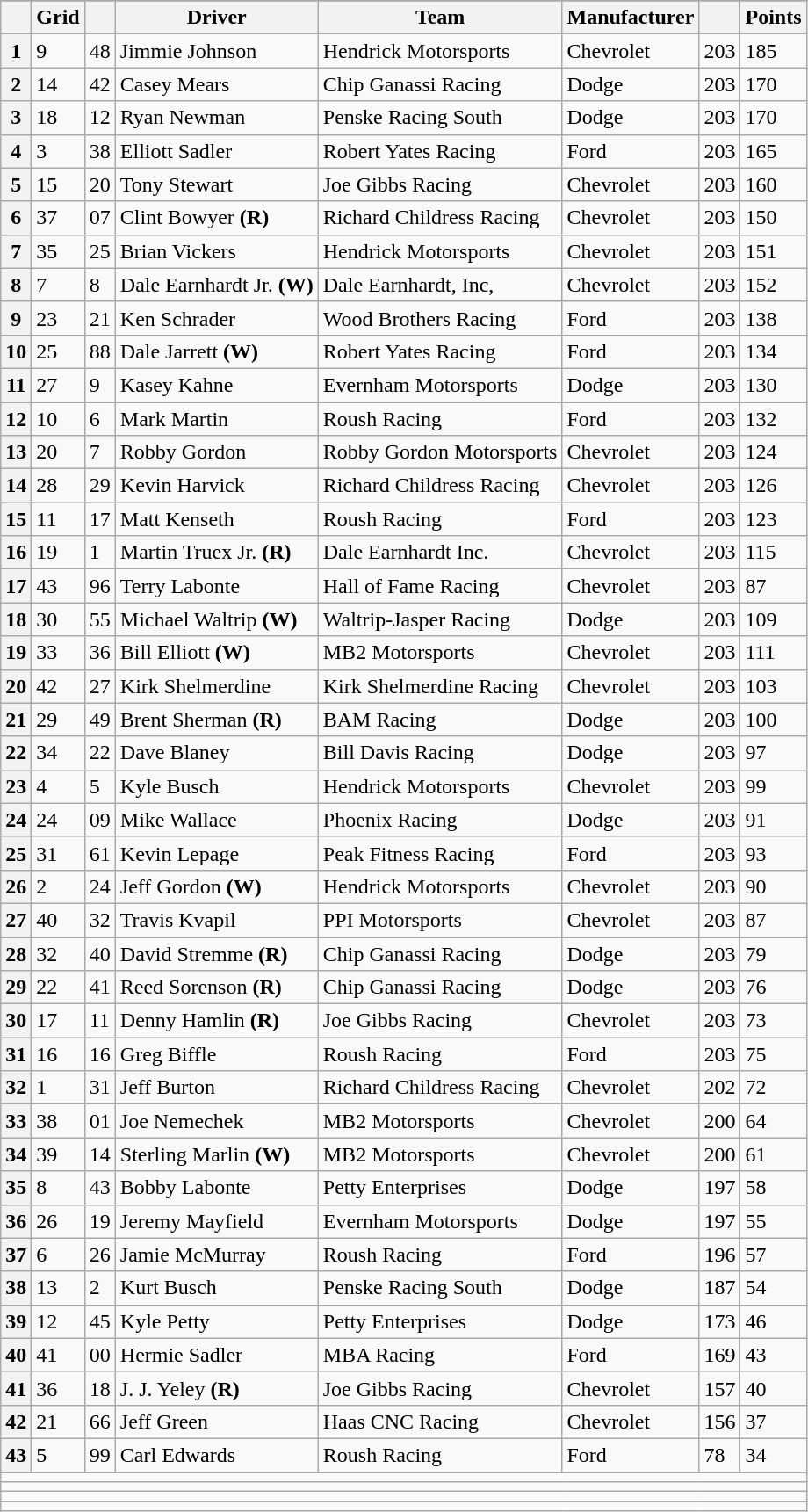<table class="wikitable">
<tr>
</tr>
<tr>
<th scope="col"></th>
<th scope="col">Grid</th>
<th scope="col"></th>
<th scope="col">Driver</th>
<th scope="col">Team</th>
<th scope="col">Manufacturer</th>
<th scope="col"></th>
<th scope="col">Points</th>
</tr>
<tr>
<th scope="row">1</th>
<td>9</td>
<td>48</td>
<td>Jimmie Johnson</td>
<td>Hendrick Motorsports</td>
<td>Chevrolet</td>
<td>203</td>
<td>185</td>
</tr>
<tr>
<th scope="row">2</th>
<td>14</td>
<td>42</td>
<td>Casey Mears</td>
<td>Chip Ganassi Racing</td>
<td>Dodge</td>
<td>203</td>
<td>170</td>
</tr>
<tr>
<th scope="row">3</th>
<td>18</td>
<td>12</td>
<td>Ryan Newman</td>
<td>Penske Racing South</td>
<td>Dodge</td>
<td>203</td>
<td>170</td>
</tr>
<tr>
<th scope="row">4</th>
<td>3</td>
<td>38</td>
<td>Elliott Sadler</td>
<td>Robert Yates Racing</td>
<td>Ford</td>
<td>203</td>
<td>165</td>
</tr>
<tr>
<th scope="row">5</th>
<td>15</td>
<td>20</td>
<td>Tony Stewart</td>
<td>Joe Gibbs Racing</td>
<td>Chevrolet</td>
<td>203</td>
<td>160</td>
</tr>
<tr>
<th scope="row">6</th>
<td>37</td>
<td>07</td>
<td>Clint Bowyer <strong>(R)</strong></td>
<td>Richard Childress Racing</td>
<td>Chevrolet</td>
<td>203</td>
<td>150</td>
</tr>
<tr>
<th scope="row">7</th>
<td>35</td>
<td>25</td>
<td>Brian Vickers</td>
<td>Hendrick Motorsports</td>
<td>Chevrolet</td>
<td>203</td>
<td>151</td>
</tr>
<tr>
<th scope="row">8</th>
<td>7</td>
<td>8</td>
<td>Dale Earnhardt Jr. <strong>(W)</strong></td>
<td>Dale Earnhardt, Inc,</td>
<td>Chevrolet</td>
<td>203</td>
<td>152</td>
</tr>
<tr>
<th scope="row">9</th>
<td>23</td>
<td>21</td>
<td>Ken Schrader</td>
<td>Wood Brothers Racing</td>
<td>Ford</td>
<td>203</td>
<td>138</td>
</tr>
<tr>
<th scope="row">10</th>
<td>25</td>
<td>88</td>
<td>Dale Jarrett <strong>(W)</strong></td>
<td>Robert Yates Racing</td>
<td>Ford</td>
<td>203</td>
<td>134</td>
</tr>
<tr>
<th scope="row">11</th>
<td>27</td>
<td>9</td>
<td>Kasey Kahne</td>
<td>Evernham Motorsports</td>
<td>Dodge</td>
<td>203</td>
<td>130</td>
</tr>
<tr>
<th scope="row">12</th>
<td>10</td>
<td>6</td>
<td>Mark Martin</td>
<td>Roush Racing</td>
<td>Ford</td>
<td>203</td>
<td>132</td>
</tr>
<tr>
<th scope="row">13</th>
<td>20</td>
<td>7</td>
<td>Robby Gordon</td>
<td>Robby Gordon Motorsports</td>
<td>Chevrolet</td>
<td>203</td>
<td>124</td>
</tr>
<tr>
<th scope="row">14</th>
<td>28</td>
<td>29</td>
<td>Kevin Harvick</td>
<td>Richard Childress Racing</td>
<td>Chevrolet</td>
<td>203</td>
<td>126</td>
</tr>
<tr>
<th scope="row">15</th>
<td>11</td>
<td>17</td>
<td>Matt Kenseth</td>
<td>Roush Racing</td>
<td>Ford</td>
<td>203</td>
<td>123</td>
</tr>
<tr>
<th scope="row">16</th>
<td>19</td>
<td>1</td>
<td>Martin Truex Jr. <strong>(R)</strong></td>
<td>Dale Earnhardt Inc.</td>
<td>Chevrolet</td>
<td>203</td>
<td>115</td>
</tr>
<tr>
<th scope="row">17</th>
<td>43</td>
<td>96</td>
<td>Terry Labonte</td>
<td>Hall of Fame Racing</td>
<td>Chevrolet</td>
<td>203</td>
<td>87</td>
</tr>
<tr>
<th scope="row">18</th>
<td>30</td>
<td>55</td>
<td>Michael Waltrip <strong>(W)</strong></td>
<td>Waltrip-Jasper Racing</td>
<td>Dodge</td>
<td>203</td>
<td>109</td>
</tr>
<tr>
<th scope="row">19</th>
<td>33</td>
<td>36</td>
<td>Bill Elliott <strong>(W)</strong></td>
<td>MB2 Motorsports</td>
<td>Chevrolet</td>
<td>203</td>
<td>111</td>
</tr>
<tr>
<th scope="row">20</th>
<td>42</td>
<td>27</td>
<td>Kirk Shelmerdine</td>
<td>Kirk Shelmerdine Racing</td>
<td>Chevrolet</td>
<td>203</td>
<td>103</td>
</tr>
<tr>
<th scope="row">21</th>
<td>29</td>
<td>49</td>
<td>Brent Sherman <strong>(R)</strong></td>
<td>BAM Racing</td>
<td>Dodge</td>
<td>203</td>
<td>100</td>
</tr>
<tr>
<th scope="row">22</th>
<td>34</td>
<td>22</td>
<td>Dave Blaney</td>
<td>Bill Davis Racing</td>
<td>Dodge</td>
<td>203</td>
<td>97</td>
</tr>
<tr>
<th scope="row">23</th>
<td>4</td>
<td>5</td>
<td>Kyle Busch</td>
<td>Hendrick Motorsports</td>
<td>Chevrolet</td>
<td>203</td>
<td>99</td>
</tr>
<tr>
<th scope="row">24</th>
<td>24</td>
<td>09</td>
<td>Mike Wallace</td>
<td>Phoenix Racing</td>
<td>Dodge</td>
<td>203</td>
<td>91</td>
</tr>
<tr>
<th scope="row">25</th>
<td>31</td>
<td>61</td>
<td>Kevin Lepage</td>
<td>Peak Fitness Racing</td>
<td>Ford</td>
<td>203</td>
<td>93</td>
</tr>
<tr>
<th scope="row">26</th>
<td>2</td>
<td>24</td>
<td>Jeff Gordon <strong>(W)</strong></td>
<td>Hendrick Motorsports</td>
<td>Chevrolet</td>
<td>203</td>
<td>90</td>
</tr>
<tr>
<th scope="row">27</th>
<td>40</td>
<td>32</td>
<td>Travis Kvapil</td>
<td>PPI Motorsports</td>
<td>Chevrolet</td>
<td>203</td>
<td>87</td>
</tr>
<tr>
<th scope="row">28</th>
<td>32</td>
<td>40</td>
<td>David Stremme <strong>(R)</strong></td>
<td>Chip Ganassi Racing</td>
<td>Dodge</td>
<td>203</td>
<td>79</td>
</tr>
<tr>
<th scope="row">29</th>
<td>22</td>
<td>41</td>
<td>Reed Sorenson <strong>(R)</strong></td>
<td>Chip Ganassi Racing</td>
<td>Dodge</td>
<td>203</td>
<td>76</td>
</tr>
<tr>
<th scope="row">30</th>
<td>17</td>
<td>11</td>
<td>Denny Hamlin <strong>(R)</strong></td>
<td>Joe Gibbs Racing</td>
<td>Chevrolet</td>
<td>203</td>
<td>73</td>
</tr>
<tr>
<th scope="row">31</th>
<td>16</td>
<td>16</td>
<td>Greg Biffle</td>
<td>Roush Racing</td>
<td>Ford</td>
<td>203</td>
<td>75</td>
</tr>
<tr>
<th scope="row">32</th>
<td>1</td>
<td>31</td>
<td>Jeff Burton</td>
<td>Richard Childress Racing</td>
<td>Chevrolet</td>
<td>202</td>
<td>72</td>
</tr>
<tr>
<th scope="row">33</th>
<td>38</td>
<td>01</td>
<td>Joe Nemechek</td>
<td>MB2 Motorsports</td>
<td>Chevrolet</td>
<td>200</td>
<td>64</td>
</tr>
<tr>
<th scope="row">34</th>
<td>39</td>
<td>14</td>
<td>Sterling Marlin <strong>(W)</strong></td>
<td>MB2 Motorsports</td>
<td>Chevrolet</td>
<td>200</td>
<td>61</td>
</tr>
<tr>
<th scope="row">35</th>
<td>8</td>
<td>43</td>
<td>Bobby Labonte</td>
<td>Petty Enterprises</td>
<td>Dodge</td>
<td>197</td>
<td>58</td>
</tr>
<tr>
<th scope="row">36</th>
<td>26</td>
<td>19</td>
<td>Jeremy Mayfield</td>
<td>Evernham Motorsports</td>
<td>Dodge</td>
<td>197</td>
<td>55</td>
</tr>
<tr>
<th scope="row">37</th>
<td>6</td>
<td>26</td>
<td>Jamie McMurray</td>
<td>Roush Racing</td>
<td>Ford</td>
<td>196</td>
<td>57</td>
</tr>
<tr>
<th scope="row">38</th>
<td>13</td>
<td>2</td>
<td>Kurt Busch</td>
<td>Penske Racing South</td>
<td>Dodge</td>
<td>187</td>
<td>54</td>
</tr>
<tr>
<th scope="row">39</th>
<td>12</td>
<td>45</td>
<td>Kyle Petty</td>
<td>Petty Enterprises</td>
<td>Dodge</td>
<td>173</td>
<td>46</td>
</tr>
<tr>
<th scope="row">40</th>
<td>41</td>
<td>00</td>
<td>Hermie Sadler</td>
<td>MBA Racing</td>
<td>Ford</td>
<td>169</td>
<td>43</td>
</tr>
<tr>
<th scope="row">41</th>
<td>36</td>
<td>18</td>
<td>J. J. Yeley <strong>(R)</strong></td>
<td>Joe Gibbs Racing</td>
<td>Chevrolet</td>
<td>157</td>
<td>40</td>
</tr>
<tr>
<th scope="row">42</th>
<td>21</td>
<td>66</td>
<td>Jeff Green</td>
<td>Haas CNC Racing</td>
<td>Chevrolet</td>
<td>156</td>
<td>37</td>
</tr>
<tr>
<th scope="row">43</th>
<td>5</td>
<td>99</td>
<td>Carl Edwards</td>
<td>Roush Racing</td>
<td>Ford</td>
<td>78</td>
<td>34</td>
</tr>
<tr class="sortbottom">
<td colspan="9"></td>
</tr>
<tr class="sortbottom">
<td colspan="9"></td>
</tr>
<tr class="sortbottom">
<td colspan="9"></td>
</tr>
<tr class="sortbottom">
<td colspan="9"></td>
</tr>
</table>
